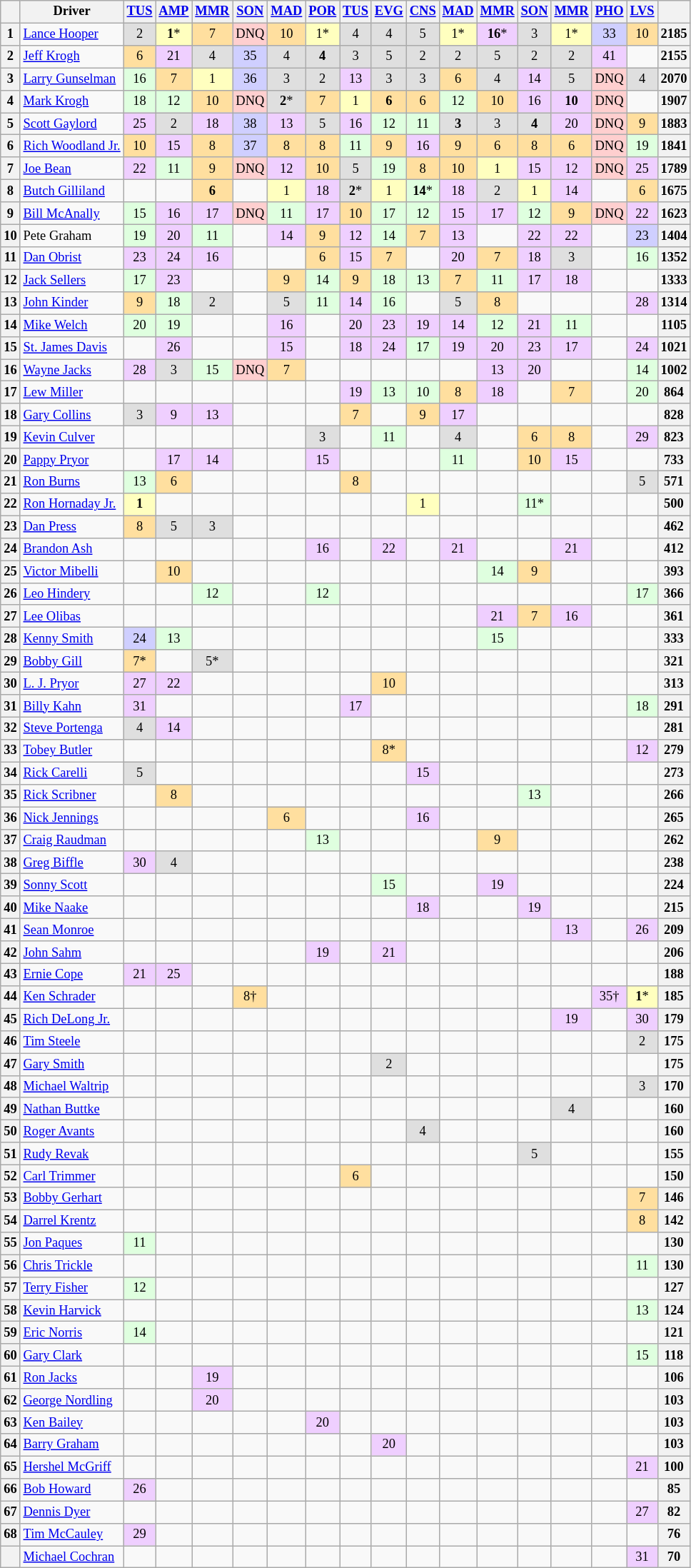<table class="wikitable" style="font-size:77%; text-align:center">
<tr>
<th></th>
<th>Driver</th>
<th><a href='#'>TUS</a></th>
<th><a href='#'>AMP</a></th>
<th><a href='#'>MMR</a></th>
<th><a href='#'>SON</a></th>
<th><a href='#'>MAD</a></th>
<th><a href='#'>POR</a></th>
<th><a href='#'>TUS</a></th>
<th><a href='#'>EVG</a></th>
<th><a href='#'>CNS</a></th>
<th><a href='#'>MAD</a></th>
<th><a href='#'>MMR</a></th>
<th><a href='#'>SON</a></th>
<th><a href='#'>MMR</a></th>
<th><a href='#'>PHO</a></th>
<th><a href='#'>LVS</a></th>
<th></th>
</tr>
<tr>
<th>1</th>
<td align="left"><a href='#'>Lance Hooper</a></td>
<td style="background:#DFDFDF";>2</td>
<td style="background:#FFFFBF";><strong>1</strong>*</td>
<td style="background:#FFDF9F";>7</td>
<td style="background:#FFCFCF";>DNQ</td>
<td style="background:#FFDF9F";>10</td>
<td style="background:#FFFFBF";>1*</td>
<td style="background:#DFDFDF";>4</td>
<td style="background:#DFDFDF";>4</td>
<td style="background:#DFDFDF";>5</td>
<td style="background:#FFFFBF";>1*</td>
<td style="background:#EFCFFF";><strong>16</strong>*</td>
<td style="background:#DFDFDF";>3</td>
<td style="background:#FFFFBF";>1*</td>
<td style="background:#CFCFFF";>33</td>
<td style="background:#FFDF9F";>10</td>
<th>2185</th>
</tr>
<tr>
<th>2</th>
<td align="left"><a href='#'>Jeff Krogh</a></td>
<td style="background:#FFDF9F";>6</td>
<td style="background:#EFCFFF";>21</td>
<td style="background:#DFDFDF";>4</td>
<td style="background:#CFCFFF";>35</td>
<td style="background:#DFDFDF";>4</td>
<td style="background:#DFDFDF";><strong>4</strong></td>
<td style="background:#DFDFDF";>3</td>
<td style="background:#DFDFDF";>5</td>
<td style="background:#DFDFDF";>2</td>
<td style="background:#DFDFDF";>2</td>
<td style="background:#DFDFDF";>5</td>
<td style="background:#DFDFDF";>2</td>
<td style="background:#DFDFDF";>2</td>
<td style="background:#EFCFFF";>41</td>
<td></td>
<th>2155</th>
</tr>
<tr>
<th>3</th>
<td align="left"><a href='#'>Larry Gunselman</a></td>
<td style="background:#DFFFDF";>16</td>
<td style="background:#FFDF9F";>7</td>
<td style="background:#FFFFBF";>1</td>
<td style="background:#CFCFFF";>36</td>
<td style="background:#DFDFDF";>3</td>
<td style="background:#DFDFDF";>2</td>
<td style="background:#EFCFFF";>13</td>
<td style="background:#DFDFDF";>3</td>
<td style="background:#DFDFDF";>3</td>
<td style="background:#FFDF9F";>6</td>
<td style="background:#DFDFDF";>4</td>
<td style="background:#EFCFFF";>14</td>
<td style="background:#DFDFDF";>5</td>
<td style="background:#FFCFCF";>DNQ</td>
<td style="background:#DFDFDF";>4</td>
<th>2070</th>
</tr>
<tr>
<th>4</th>
<td align="left"><a href='#'>Mark Krogh</a></td>
<td style="background:#DFFFDF";>18</td>
<td style="background:#DFFFDF";>12</td>
<td style="background:#FFDF9F";>10</td>
<td style="background:#FFCFCF";>DNQ</td>
<td style="background:#DFDFDF";><strong>2</strong>*</td>
<td style="background:#FFDF9F";>7</td>
<td style="background:#FFFFBF";>1</td>
<td style="background:#FFDF9F";><strong>6</strong></td>
<td style="background:#FFDF9F";>6</td>
<td style="background:#DFFFDF";>12</td>
<td style="background:#FFDF9F";>10</td>
<td style="background:#EFCFFF";>16</td>
<td style="background:#EFCFFF";><strong>10</strong></td>
<td style="background:#FFCFCF";>DNQ</td>
<td></td>
<th>1907</th>
</tr>
<tr>
<th>5</th>
<td align="left"><a href='#'>Scott Gaylord</a></td>
<td style="background:#EFCFFF";>25</td>
<td style="background:#DFDFDF";>2</td>
<td style="background:#EFCFFF";>18</td>
<td style="background:#CFCFFF";>38</td>
<td style="background:#EFCFFF";>13</td>
<td style="background:#DFDFDF";>5</td>
<td style="background:#EFCFFF";>16</td>
<td style="background:#DFFFDF";>12</td>
<td style="background:#DFFFDF";>11</td>
<td style="background:#DFDFDF";><strong>3</strong></td>
<td style="background:#DFDFDF";>3</td>
<td style="background:#DFDFDF";><strong>4</strong></td>
<td style="background:#EFCFFF";>20</td>
<td style="background:#FFCFCF";>DNQ</td>
<td style="background:#FFDF9F";>9</td>
<th>1883</th>
</tr>
<tr>
<th>6</th>
<td align="left"><a href='#'>Rich Woodland Jr.</a></td>
<td style="background:#FFDF9F";>10</td>
<td style="background:#EFCFFF";>15</td>
<td style="background:#FFDF9F";>8</td>
<td style="background:#CFCFFF";>37</td>
<td style="background:#FFDF9F";>8</td>
<td style="background:#FFDF9F";>8</td>
<td style="background:#DFFFDF";>11</td>
<td style="background:#FFDF9F";>9</td>
<td style="background:#EFCFFF";>16</td>
<td style="background:#FFDF9F";>9</td>
<td style="background:#FFDF9F";>6</td>
<td style="background:#FFDF9F";>8</td>
<td style="background:#FFDF9F";>6</td>
<td style="background:#FFCFCF";>DNQ</td>
<td style="background:#DFFFDF";>19</td>
<th>1841</th>
</tr>
<tr>
<th>7</th>
<td align="left"><a href='#'>Joe Bean</a></td>
<td style="background:#EFCFFF";>22</td>
<td style="background:#DFFFDF";>11</td>
<td style="background:#FFDF9F";>9</td>
<td style="background:#FFCFCF";>DNQ</td>
<td style="background:#EFCFFF";>12</td>
<td style="background:#FFDF9F";>10</td>
<td style="background:#DFDFDF";>5</td>
<td style="background:#DFFFDF";>19</td>
<td style="background:#FFDF9F";>8</td>
<td style="background:#FFDF9F";>10</td>
<td style="background:#FFFFBF";>1</td>
<td style="background:#EFCFFF";>15</td>
<td style="background:#EFCFFF";>12</td>
<td style="background:#FFCFCF";>DNQ</td>
<td style="background:#EFCFFF";>25</td>
<th>1789</th>
</tr>
<tr>
<th>8</th>
<td align="left"><a href='#'>Butch Gilliland</a></td>
<td></td>
<td></td>
<td style="background:#FFDF9F";><strong>6</strong></td>
<td></td>
<td style="background:#FFFFBF";>1</td>
<td style="background:#EFCFFF";>18</td>
<td style="background:#DFDFDF";><strong>2</strong>*</td>
<td style="background:#FFFFBF";>1</td>
<td style="background:#DFFFDF";><strong>14</strong>*</td>
<td style="background:#EFCFFF";>18</td>
<td style="background:#DFDFDF";>2</td>
<td style="background:#FFFFBF";>1</td>
<td style="background:#EFCFFF";>14</td>
<td></td>
<td style="background:#FFDF9F";>6</td>
<th>1675</th>
</tr>
<tr>
<th>9</th>
<td align="left"><a href='#'>Bill McAnally</a></td>
<td style="background:#DFFFDF";>15</td>
<td style="background:#EFCFFF";>16</td>
<td style="background:#EFCFFF";>17</td>
<td style="background:#FFCFCF";>DNQ</td>
<td style="background:#DFFFDF";>11</td>
<td style="background:#EFCFFF";>17</td>
<td style="background:#FFDF9F";>10</td>
<td style="background:#DFFFDF";>17</td>
<td style="background:#DFFFDF";>12</td>
<td style="background:#EFCFFF";>15</td>
<td style="background:#EFCFFF";>17</td>
<td style="background:#DFFFDF";>12</td>
<td style="background:#FFDF9F";>9</td>
<td style="background:#FFCFCF";>DNQ</td>
<td style="background:#EFCFFF";>22</td>
<th>1623</th>
</tr>
<tr>
<th>10</th>
<td align="left">Pete Graham</td>
<td style="background:#DFFFDF";>19</td>
<td style="background:#EFCFFF";>20</td>
<td style="background:#DFFFDF";>11</td>
<td></td>
<td style="background:#EFCFFF";>14</td>
<td style="background:#FFDF9F";>9</td>
<td style="background:#EFCFFF";>12</td>
<td style="background:#DFFFDF";>14</td>
<td style="background:#FFDF9F";>7</td>
<td style="background:#EFCFFF";>13</td>
<td></td>
<td style="background:#EFCFFF";>22</td>
<td style="background:#EFCFFF";>22</td>
<td></td>
<td style="background:#CFCFFF";>23</td>
<th>1404</th>
</tr>
<tr>
<th>11</th>
<td align="left"><a href='#'>Dan Obrist</a></td>
<td style="background:#EFCFFF";>23</td>
<td style="background:#EFCFFF";>24</td>
<td style="background:#EFCFFF";>16</td>
<td></td>
<td></td>
<td style="background:#FFDF9F";>6</td>
<td style="background:#EFCFFF";>15</td>
<td style="background:#FFDF9F";>7</td>
<td></td>
<td style="background:#EFCFFF";>20</td>
<td style="background:#FFDF9F";>7</td>
<td style="background:#EFCFFF";>18</td>
<td style="background:#DFDFDF";>3</td>
<td></td>
<td style="background:#DFFFDF";>16</td>
<th>1352</th>
</tr>
<tr>
<th>12</th>
<td align="left"><a href='#'>Jack Sellers</a></td>
<td style="background:#DFFFDF";>17</td>
<td style="background:#EFCFFF";>23</td>
<td></td>
<td></td>
<td style="background:#FFDF9F";>9</td>
<td style="background:#DFFFDF";>14</td>
<td style="background:#FFDF9F";>9</td>
<td style="background:#DFFFDF";>18</td>
<td style="background:#DFFFDF";>13</td>
<td style="background:#FFDF9F";>7</td>
<td style="background:#DFFFDF";>11</td>
<td style="background:#EFCFFF";>17</td>
<td style="background:#EFCFFF";>18</td>
<td></td>
<td></td>
<th>1333</th>
</tr>
<tr>
<th>13</th>
<td align="left"><a href='#'>John Kinder</a></td>
<td style="background:#FFDF9F";>9</td>
<td style="background:#DFFFDF";>18</td>
<td style="background:#DFDFDF";>2</td>
<td></td>
<td style="background:#DFDFDF";>5</td>
<td style="background:#DFFFDF";>11</td>
<td style="background:#EFCFFF";>14</td>
<td style="background:#DFFFDF";>16</td>
<td></td>
<td style="background:#DFDFDF";>5</td>
<td style="background:#FFDF9F";>8</td>
<td></td>
<td></td>
<td></td>
<td style="background:#EFCFFF";>28</td>
<th>1314</th>
</tr>
<tr>
<th>14</th>
<td align="left"><a href='#'>Mike Welch</a></td>
<td style="background:#DFFFDF";>20</td>
<td style="background:#DFFFDF";>19</td>
<td></td>
<td></td>
<td style="background:#EFCFFF";>16</td>
<td></td>
<td style="background:#EFCFFF";>20</td>
<td style="background:#EFCFFF";>23</td>
<td style="background:#EFCFFF";>19</td>
<td style="background:#EFCFFF";>14</td>
<td style="background:#DFFFDF";>12</td>
<td style="background:#EFCFFF";>21</td>
<td style="background:#DFFFDF";>11</td>
<td></td>
<td></td>
<th>1105</th>
</tr>
<tr>
<th>15</th>
<td align="left"><a href='#'>St. James Davis</a></td>
<td></td>
<td style="background:#EFCFFF";>26</td>
<td></td>
<td></td>
<td style="background:#EFCFFF";>15</td>
<td></td>
<td style="background:#EFCFFF";>18</td>
<td style="background:#EFCFFF";>24</td>
<td style="background:#DFFFDF";>17</td>
<td style="background:#EFCFFF";>19</td>
<td style="background:#EFCFFF";>20</td>
<td style="background:#EFCFFF";>23</td>
<td style="background:#EFCFFF";>17</td>
<td></td>
<td style="background:#EFCFFF";>24</td>
<th>1021</th>
</tr>
<tr>
<th>16</th>
<td align="left"><a href='#'>Wayne Jacks</a></td>
<td style="background:#EFCFFF";>28</td>
<td style="background:#DFDFDF";>3</td>
<td style="background:#DFFFDF";>15</td>
<td style="background:#FFCFCF";>DNQ</td>
<td style="background:#FFDF9F";>7</td>
<td></td>
<td></td>
<td></td>
<td></td>
<td></td>
<td style="background:#EFCFFF";>13</td>
<td style="background:#EFCFFF";>20</td>
<td></td>
<td></td>
<td style="background:#DFFFDF";>14</td>
<th>1002</th>
</tr>
<tr>
<th>17</th>
<td align="left"><a href='#'>Lew Miller</a></td>
<td></td>
<td></td>
<td></td>
<td></td>
<td></td>
<td></td>
<td style="background:#EFCFFF";>19</td>
<td style="background:#DFFFDF";>13</td>
<td style="background:#DFFFDF";>10</td>
<td style="background:#FFDF9F";>8</td>
<td style="background:#EFCFFF";>18</td>
<td></td>
<td style="background:#FFDF9F";>7</td>
<td></td>
<td style="background:#DFFFDF";>20</td>
<th>864</th>
</tr>
<tr>
<th>18</th>
<td align="left"><a href='#'>Gary Collins</a></td>
<td style="background:#DFDFDF";>3</td>
<td style="background:#EFCFFF";>9</td>
<td style="background:#EFCFFF";>13</td>
<td></td>
<td></td>
<td></td>
<td style="background:#FFDF9F";>7</td>
<td></td>
<td style="background:#FFDF9F";>9</td>
<td style="background:#EFCFFF";>17</td>
<td></td>
<td></td>
<td></td>
<td></td>
<td></td>
<th>828</th>
</tr>
<tr>
<th>19</th>
<td align="left"><a href='#'>Kevin Culver</a></td>
<td></td>
<td></td>
<td></td>
<td></td>
<td></td>
<td style="background:#DFDFDF";>3</td>
<td></td>
<td style="background:#DFFFDF";>11</td>
<td></td>
<td style="background:#DFDFDF";>4</td>
<td></td>
<td style="background:#FFDF9F";>6</td>
<td style="background:#FFDF9F";>8</td>
<td></td>
<td style="background:#EFCFFF";>29</td>
<th>823</th>
</tr>
<tr>
<th>20</th>
<td align="left"><a href='#'>Pappy Pryor</a></td>
<td></td>
<td style="background:#EFCFFF";>17</td>
<td style="background:#EFCFFF";>14</td>
<td></td>
<td></td>
<td style="background:#EFCFFF";>15</td>
<td></td>
<td></td>
<td></td>
<td style="background:#DFFFDF";>11</td>
<td></td>
<td style="background:#FFDF9F";>10</td>
<td style="background:#EFCFFF";>15</td>
<td></td>
<td></td>
<th>733</th>
</tr>
<tr>
<th>21</th>
<td align="left"><a href='#'>Ron Burns</a></td>
<td style="background:#DFFFDF";>13</td>
<td style="background:#FFDF9F";>6</td>
<td></td>
<td></td>
<td></td>
<td></td>
<td style="background:#FFDF9F";>8</td>
<td></td>
<td></td>
<td></td>
<td></td>
<td></td>
<td></td>
<td></td>
<td style="background:#DFDFDF";>5</td>
<th>571</th>
</tr>
<tr>
<th>22</th>
<td align="left"><a href='#'>Ron Hornaday Jr.</a></td>
<td style="background:#FFFFBF";><strong>1</strong></td>
<td></td>
<td></td>
<td></td>
<td></td>
<td></td>
<td></td>
<td></td>
<td style="background:#FFFFBF";>1</td>
<td></td>
<td></td>
<td style="background:#DFFFDF";>11*</td>
<td></td>
<td></td>
<td></td>
<th>500</th>
</tr>
<tr>
<th>23</th>
<td align="left"><a href='#'>Dan Press</a></td>
<td style="background:#FFDF9F";>8</td>
<td style="background:#DFDFDF";>5</td>
<td style="background:#DFDFDF";>3</td>
<td></td>
<td></td>
<td></td>
<td></td>
<td></td>
<td></td>
<td></td>
<td></td>
<td></td>
<td></td>
<td></td>
<td></td>
<th>462</th>
</tr>
<tr>
<th>24</th>
<td align="left"><a href='#'>Brandon Ash</a></td>
<td></td>
<td></td>
<td></td>
<td></td>
<td></td>
<td style="background:#EFCFFF";>16</td>
<td></td>
<td style="background:#EFCFFF";>22</td>
<td></td>
<td style="background:#EFCFFF";>21</td>
<td></td>
<td></td>
<td style="background:#EFCFFF";>21</td>
<td></td>
<td></td>
<th>412</th>
</tr>
<tr>
<th>25</th>
<td align="left"><a href='#'>Victor Mibelli</a></td>
<td></td>
<td style="background:#FFDF9F";>10</td>
<td></td>
<td></td>
<td></td>
<td></td>
<td></td>
<td></td>
<td></td>
<td></td>
<td style="background:#DFFFDF";>14</td>
<td style="background:#FFDF9F";>9</td>
<td></td>
<td></td>
<td></td>
<th>393</th>
</tr>
<tr>
<th>26</th>
<td align="left"><a href='#'>Leo Hindery</a></td>
<td></td>
<td></td>
<td style="background:#DFFFDF";>12</td>
<td></td>
<td></td>
<td style="background:#DFFFDF";>12</td>
<td></td>
<td></td>
<td></td>
<td></td>
<td></td>
<td></td>
<td></td>
<td></td>
<td style="background:#DFFFDF";>17</td>
<th>366</th>
</tr>
<tr>
<th>27</th>
<td align="left"><a href='#'>Lee Olibas</a></td>
<td></td>
<td></td>
<td></td>
<td></td>
<td></td>
<td></td>
<td></td>
<td></td>
<td></td>
<td></td>
<td style="background:#EFCFFF";>21</td>
<td style="background:#FFDF9F";>7</td>
<td style="background:#EFCFFF";>16</td>
<td></td>
<td></td>
<th>361</th>
</tr>
<tr>
<th>28</th>
<td align="left"><a href='#'>Kenny Smith</a></td>
<td style="background:#CFCFFF";>24</td>
<td style="background:#DFFFDF";>13</td>
<td></td>
<td></td>
<td></td>
<td></td>
<td></td>
<td></td>
<td></td>
<td></td>
<td style="background:#DFFFDF";>15</td>
<td></td>
<td></td>
<td></td>
<td></td>
<th>333</th>
</tr>
<tr>
<th>29</th>
<td align="left"><a href='#'>Bobby Gill</a></td>
<td style="background:#FFDF9F";>7*</td>
<td></td>
<td style="background:#DFDFDF";>5*</td>
<td></td>
<td></td>
<td></td>
<td></td>
<td></td>
<td></td>
<td></td>
<td></td>
<td></td>
<td></td>
<td></td>
<td></td>
<th>321</th>
</tr>
<tr>
<th>30</th>
<td align="left"><a href='#'>L. J. Pryor</a></td>
<td style="background:#EFCFFF";>27</td>
<td style="background:#EFCFFF";>22</td>
<td></td>
<td></td>
<td></td>
<td></td>
<td></td>
<td style="background:#FFDF9F";>10</td>
<td></td>
<td></td>
<td></td>
<td></td>
<td></td>
<td></td>
<td></td>
<th>313</th>
</tr>
<tr>
<th>31</th>
<td align="left"><a href='#'>Billy Kahn</a></td>
<td style="background:#EFCFFF";>31</td>
<td></td>
<td></td>
<td></td>
<td></td>
<td></td>
<td style="background:#EFCFFF";>17</td>
<td></td>
<td></td>
<td></td>
<td></td>
<td></td>
<td></td>
<td></td>
<td style="background:#DFFFDF";>18</td>
<th>291</th>
</tr>
<tr>
<th>32</th>
<td align="left"><a href='#'>Steve Portenga</a></td>
<td style="background:#DFDFDF";>4</td>
<td style="background:#EFCFFF";>14</td>
<td></td>
<td></td>
<td></td>
<td></td>
<td></td>
<td></td>
<td></td>
<td></td>
<td></td>
<td></td>
<td></td>
<td></td>
<td></td>
<th>281</th>
</tr>
<tr>
<th>33</th>
<td align="left"><a href='#'>Tobey Butler</a></td>
<td></td>
<td></td>
<td></td>
<td></td>
<td></td>
<td></td>
<td></td>
<td style="background:#FFDF9F";>8*</td>
<td></td>
<td></td>
<td></td>
<td></td>
<td></td>
<td></td>
<td style="background:#EFCFFF";>12</td>
<th>279</th>
</tr>
<tr>
<th>34</th>
<td align="left"><a href='#'>Rick Carelli</a></td>
<td style="background:#DFDFDF";>5</td>
<td></td>
<td></td>
<td></td>
<td></td>
<td></td>
<td></td>
<td></td>
<td style="background:#EFCFFF";>15</td>
<td></td>
<td></td>
<td></td>
<td></td>
<td></td>
<td></td>
<th>273</th>
</tr>
<tr>
<th>35</th>
<td align="left"><a href='#'>Rick Scribner</a></td>
<td></td>
<td style="background:#FFDF9F";>8</td>
<td></td>
<td></td>
<td></td>
<td></td>
<td></td>
<td></td>
<td></td>
<td></td>
<td></td>
<td style="background:#DFFFDF";>13</td>
<td></td>
<td></td>
<td></td>
<th>266</th>
</tr>
<tr>
<th>36</th>
<td align="left"><a href='#'>Nick Jennings</a></td>
<td></td>
<td></td>
<td></td>
<td></td>
<td style="background:#FFDF9F";>6</td>
<td></td>
<td></td>
<td></td>
<td style="background:#EFCFFF";>16</td>
<td></td>
<td></td>
<td></td>
<td></td>
<td></td>
<td></td>
<th>265</th>
</tr>
<tr>
<th>37</th>
<td align="left"><a href='#'>Craig Raudman</a></td>
<td></td>
<td></td>
<td></td>
<td></td>
<td></td>
<td style="background:#DFFFDF";>13</td>
<td></td>
<td></td>
<td></td>
<td></td>
<td style="background:#FFDF9F";>9</td>
<td></td>
<td></td>
<td></td>
<td></td>
<th>262</th>
</tr>
<tr>
<th>38</th>
<td align="left"><a href='#'>Greg Biffle</a></td>
<td style="background:#EFCFFF";>30</td>
<td style="background:#DFDFDF";>4</td>
<td></td>
<td></td>
<td></td>
<td></td>
<td></td>
<td></td>
<td></td>
<td></td>
<td></td>
<td></td>
<td></td>
<td></td>
<td></td>
<th>238</th>
</tr>
<tr>
<th>39</th>
<td align="left"><a href='#'>Sonny Scott</a></td>
<td></td>
<td></td>
<td></td>
<td></td>
<td></td>
<td></td>
<td></td>
<td style="background:#DFFFDF";>15</td>
<td></td>
<td></td>
<td style="background:#EFCFFF";>19</td>
<td></td>
<td></td>
<td></td>
<td></td>
<th>224</th>
</tr>
<tr>
<th>40</th>
<td align="left"><a href='#'>Mike Naake</a></td>
<td></td>
<td></td>
<td></td>
<td></td>
<td></td>
<td></td>
<td></td>
<td></td>
<td style="background:#EFCFFF";>18</td>
<td></td>
<td></td>
<td style="background:#EFCFFF";>19</td>
<td></td>
<td></td>
<td></td>
<th>215</th>
</tr>
<tr>
<th>41</th>
<td align="left"><a href='#'>Sean Monroe</a></td>
<td></td>
<td></td>
<td></td>
<td></td>
<td></td>
<td></td>
<td></td>
<td></td>
<td></td>
<td></td>
<td></td>
<td></td>
<td style="background:#EFCFFF";>13</td>
<td></td>
<td style="background:#EFCFFF";>26</td>
<th>209</th>
</tr>
<tr>
<th>42</th>
<td align="left"><a href='#'>John Sahm</a></td>
<td></td>
<td></td>
<td></td>
<td></td>
<td></td>
<td style="background:#EFCFFF";>19</td>
<td></td>
<td style="background:#EFCFFF";>21</td>
<td></td>
<td></td>
<td></td>
<td></td>
<td></td>
<td></td>
<td></td>
<th>206</th>
</tr>
<tr>
<th>43</th>
<td align="left"><a href='#'>Ernie Cope</a></td>
<td style="background:#EFCFFF";>21</td>
<td style="background:#EFCFFF";>25</td>
<td></td>
<td></td>
<td></td>
<td></td>
<td></td>
<td></td>
<td></td>
<td></td>
<td></td>
<td></td>
<td></td>
<td></td>
<td></td>
<th>188</th>
</tr>
<tr>
<th>44</th>
<td align="left"><a href='#'>Ken Schrader</a></td>
<td></td>
<td></td>
<td></td>
<td style="background:#FFDF9F";>8†</td>
<td></td>
<td></td>
<td></td>
<td></td>
<td></td>
<td></td>
<td></td>
<td></td>
<td></td>
<td style="background:#EFCFFF";>35†</td>
<td style="background:#FFFFBF";><strong>1</strong>*</td>
<th>185</th>
</tr>
<tr>
<th>45</th>
<td align="left"><a href='#'>Rich DeLong Jr.</a></td>
<td></td>
<td></td>
<td></td>
<td></td>
<td></td>
<td></td>
<td></td>
<td></td>
<td></td>
<td></td>
<td></td>
<td></td>
<td style="background:#EFCFFF";>19</td>
<td></td>
<td style="background:#EFCFFF";>30</td>
<th>179</th>
</tr>
<tr>
<th>46</th>
<td align="left"><a href='#'>Tim Steele</a></td>
<td></td>
<td></td>
<td></td>
<td></td>
<td></td>
<td></td>
<td></td>
<td></td>
<td></td>
<td></td>
<td></td>
<td></td>
<td></td>
<td></td>
<td style="background:#DFDFDF";>2</td>
<th>175</th>
</tr>
<tr>
<th>47</th>
<td align="left"><a href='#'>Gary Smith</a></td>
<td></td>
<td></td>
<td></td>
<td></td>
<td></td>
<td></td>
<td></td>
<td style="background:#DFDFDF";>2</td>
<td></td>
<td></td>
<td></td>
<td></td>
<td></td>
<td></td>
<td></td>
<th>175</th>
</tr>
<tr>
<th>48</th>
<td align="left"><a href='#'>Michael Waltrip</a></td>
<td></td>
<td></td>
<td></td>
<td></td>
<td></td>
<td></td>
<td></td>
<td></td>
<td></td>
<td></td>
<td></td>
<td></td>
<td></td>
<td></td>
<td style="background:#DFDFDF";>3</td>
<th>170</th>
</tr>
<tr>
<th>49</th>
<td align="left"><a href='#'>Nathan Buttke</a></td>
<td></td>
<td></td>
<td></td>
<td></td>
<td></td>
<td></td>
<td></td>
<td></td>
<td></td>
<td></td>
<td></td>
<td></td>
<td style="background:#DFDFDF";>4</td>
<td></td>
<td></td>
<th>160</th>
</tr>
<tr>
<th>50</th>
<td align="left"><a href='#'>Roger Avants</a></td>
<td></td>
<td></td>
<td></td>
<td></td>
<td></td>
<td></td>
<td></td>
<td></td>
<td style="background:#DFDFDF";>4</td>
<td></td>
<td></td>
<td></td>
<td></td>
<td></td>
<td></td>
<th>160</th>
</tr>
<tr>
<th>51</th>
<td align="left"><a href='#'>Rudy Revak</a></td>
<td></td>
<td></td>
<td></td>
<td></td>
<td></td>
<td></td>
<td></td>
<td></td>
<td></td>
<td></td>
<td></td>
<td style="background:#DFDFDF";>5</td>
<td></td>
<td></td>
<td></td>
<th>155</th>
</tr>
<tr>
<th>52</th>
<td align="left"><a href='#'>Carl Trimmer</a></td>
<td></td>
<td></td>
<td></td>
<td></td>
<td></td>
<td></td>
<td style="background:#FFDF9F";>6</td>
<td></td>
<td></td>
<td></td>
<td></td>
<td></td>
<td></td>
<td></td>
<td></td>
<th>150</th>
</tr>
<tr>
<th>53</th>
<td align="left"><a href='#'>Bobby Gerhart</a></td>
<td></td>
<td></td>
<td></td>
<td></td>
<td></td>
<td></td>
<td></td>
<td></td>
<td></td>
<td></td>
<td></td>
<td></td>
<td></td>
<td></td>
<td style="background:#FFDF9F";>7</td>
<th>146</th>
</tr>
<tr>
<th>54</th>
<td align="left"><a href='#'>Darrel Krentz</a></td>
<td></td>
<td></td>
<td></td>
<td></td>
<td></td>
<td></td>
<td></td>
<td></td>
<td></td>
<td></td>
<td></td>
<td></td>
<td></td>
<td></td>
<td style="background:#FFDF9F";>8</td>
<th>142</th>
</tr>
<tr>
<th>55</th>
<td align="left"><a href='#'>Jon Paques</a></td>
<td style="background:#DFFFDF";>11</td>
<td></td>
<td></td>
<td></td>
<td></td>
<td></td>
<td></td>
<td></td>
<td></td>
<td></td>
<td></td>
<td></td>
<td></td>
<td></td>
<td></td>
<th>130</th>
</tr>
<tr>
<th>56</th>
<td align="left"><a href='#'>Chris Trickle</a></td>
<td></td>
<td></td>
<td></td>
<td></td>
<td></td>
<td></td>
<td></td>
<td></td>
<td></td>
<td></td>
<td></td>
<td></td>
<td></td>
<td></td>
<td style="background:#DFFFDF";>11</td>
<th>130</th>
</tr>
<tr>
<th>57</th>
<td align="left"><a href='#'>Terry Fisher</a></td>
<td style="background:#DFFFDF";>12</td>
<td></td>
<td></td>
<td></td>
<td></td>
<td></td>
<td></td>
<td></td>
<td></td>
<td></td>
<td></td>
<td></td>
<td></td>
<td></td>
<td></td>
<th>127</th>
</tr>
<tr>
<th>58</th>
<td align="left"><a href='#'>Kevin Harvick</a></td>
<td></td>
<td></td>
<td></td>
<td></td>
<td></td>
<td></td>
<td></td>
<td></td>
<td></td>
<td></td>
<td></td>
<td></td>
<td></td>
<td></td>
<td style="background:#DFFFDF";>13</td>
<th>124</th>
</tr>
<tr>
<th>59</th>
<td align="left"><a href='#'>Eric Norris</a></td>
<td style="background:#DFFFDF";>14</td>
<td></td>
<td></td>
<td></td>
<td></td>
<td></td>
<td></td>
<td></td>
<td></td>
<td></td>
<td></td>
<td></td>
<td></td>
<td></td>
<td></td>
<th>121</th>
</tr>
<tr>
<th>60</th>
<td align="left"><a href='#'>Gary Clark</a></td>
<td></td>
<td></td>
<td></td>
<td></td>
<td></td>
<td></td>
<td></td>
<td></td>
<td></td>
<td></td>
<td></td>
<td></td>
<td></td>
<td></td>
<td style="background:#DFFFDF";>15</td>
<th>118</th>
</tr>
<tr>
<th>61</th>
<td align="left"><a href='#'>Ron Jacks</a></td>
<td></td>
<td></td>
<td style="background:#EFCFFF";>19</td>
<td></td>
<td></td>
<td></td>
<td></td>
<td></td>
<td></td>
<td></td>
<td></td>
<td></td>
<td></td>
<td></td>
<td></td>
<th>106</th>
</tr>
<tr>
<th>62</th>
<td align="left"><a href='#'>George Nordling</a></td>
<td></td>
<td></td>
<td style="background:#EFCFFF";>20</td>
<td></td>
<td></td>
<td></td>
<td></td>
<td></td>
<td></td>
<td></td>
<td></td>
<td></td>
<td></td>
<td></td>
<td></td>
<th>103</th>
</tr>
<tr>
<th>63</th>
<td align="left"><a href='#'>Ken Bailey</a></td>
<td></td>
<td></td>
<td></td>
<td></td>
<td></td>
<td style="background:#EFCFFF";>20</td>
<td></td>
<td></td>
<td></td>
<td></td>
<td></td>
<td></td>
<td></td>
<td></td>
<td></td>
<th>103</th>
</tr>
<tr>
<th>64</th>
<td align="left"><a href='#'>Barry Graham</a></td>
<td></td>
<td></td>
<td></td>
<td></td>
<td></td>
<td></td>
<td></td>
<td style="background:#EFCFFF";>20</td>
<td></td>
<td></td>
<td></td>
<td></td>
<td></td>
<td></td>
<td></td>
<th>103</th>
</tr>
<tr>
<th>65</th>
<td align="left"><a href='#'>Hershel McGriff</a></td>
<td></td>
<td></td>
<td></td>
<td></td>
<td></td>
<td></td>
<td></td>
<td></td>
<td></td>
<td></td>
<td></td>
<td></td>
<td></td>
<td></td>
<td style="background:#EFCFFF";>21</td>
<th>100</th>
</tr>
<tr>
<th>66</th>
<td align="left"><a href='#'>Bob Howard</a></td>
<td style="background:#EFCFFF";>26</td>
<td></td>
<td></td>
<td></td>
<td></td>
<td></td>
<td></td>
<td></td>
<td></td>
<td></td>
<td></td>
<td></td>
<td></td>
<td></td>
<td></td>
<th>85</th>
</tr>
<tr>
<th>67</th>
<td align="left"><a href='#'>Dennis Dyer</a></td>
<td></td>
<td></td>
<td></td>
<td></td>
<td></td>
<td></td>
<td></td>
<td></td>
<td></td>
<td></td>
<td></td>
<td></td>
<td></td>
<td></td>
<td style="background:#EFCFFF";>27</td>
<th>82</th>
</tr>
<tr>
<th>68</th>
<td align="left"><a href='#'>Tim McCauley</a></td>
<td style="background:#EFCFFF";>29</td>
<td></td>
<td></td>
<td></td>
<td></td>
<td></td>
<td></td>
<td></td>
<td></td>
<td></td>
<td></td>
<td></td>
<td></td>
<td></td>
<td></td>
<th>76</th>
</tr>
<tr>
<th></th>
<td align="left"><a href='#'>Michael Cochran</a></td>
<td></td>
<td></td>
<td></td>
<td></td>
<td></td>
<td></td>
<td></td>
<td></td>
<td></td>
<td></td>
<td></td>
<td></td>
<td></td>
<td></td>
<td style="background:#EFCFFF";>31</td>
<th>70</th>
</tr>
</table>
